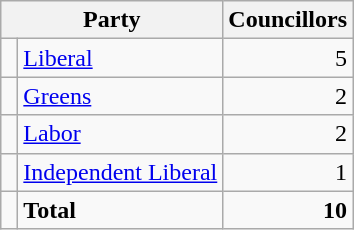<table class="wikitable">
<tr>
<th colspan="2">Party</th>
<th>Councillors</th>
</tr>
<tr>
<td> </td>
<td><a href='#'>Liberal</a></td>
<td align=right>5</td>
</tr>
<tr>
<td> </td>
<td><a href='#'>Greens</a></td>
<td align=right>2</td>
</tr>
<tr>
<td> </td>
<td><a href='#'>Labor</a></td>
<td align=right>2</td>
</tr>
<tr>
<td> </td>
<td><a href='#'>Independent Liberal</a></td>
<td align=right>1</td>
</tr>
<tr>
<td></td>
<td><strong>Total</strong></td>
<td align=right><strong>10</strong></td>
</tr>
</table>
